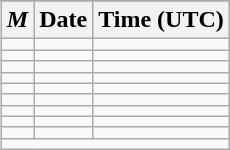<table class="wikitable" style="float: right;">
<tr>
</tr>
<tr>
<th><em>M</em></th>
<th>Date</th>
<th>Time (UTC)</th>
</tr>
<tr>
<td></td>
<td></td>
<td></td>
</tr>
<tr>
<td></td>
<td></td>
<td></td>
</tr>
<tr>
<td></td>
<td></td>
<td></td>
</tr>
<tr>
<td></td>
<td></td>
<td></td>
</tr>
<tr>
<td></td>
<td></td>
<td></td>
</tr>
<tr>
<td></td>
<td></td>
<td></td>
</tr>
<tr>
<td></td>
<td></td>
<td></td>
</tr>
<tr>
<td></td>
<td></td>
<td></td>
</tr>
<tr>
<td></td>
<td></td>
<td></td>
</tr>
<tr>
<td colspan="3" style="text-align: center;"><small></small></td>
</tr>
</table>
